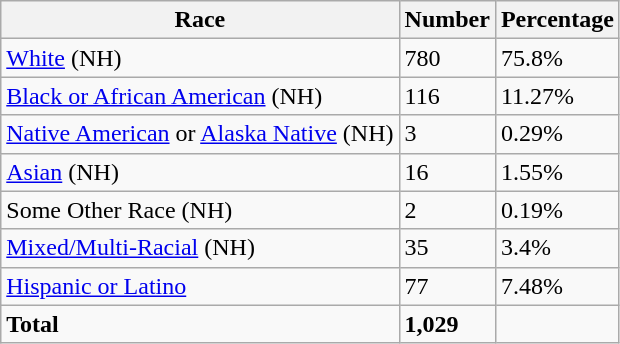<table class="wikitable">
<tr>
<th>Race</th>
<th>Number</th>
<th>Percentage</th>
</tr>
<tr>
<td><a href='#'>White</a> (NH)</td>
<td>780</td>
<td>75.8%</td>
</tr>
<tr>
<td><a href='#'>Black or African American</a> (NH)</td>
<td>116</td>
<td>11.27%</td>
</tr>
<tr>
<td><a href='#'>Native American</a> or <a href='#'>Alaska Native</a> (NH)</td>
<td>3</td>
<td>0.29%</td>
</tr>
<tr>
<td><a href='#'>Asian</a> (NH)</td>
<td>16</td>
<td>1.55%</td>
</tr>
<tr>
<td>Some Other Race (NH)</td>
<td>2</td>
<td>0.19%</td>
</tr>
<tr>
<td><a href='#'>Mixed/Multi-Racial</a> (NH)</td>
<td>35</td>
<td>3.4%</td>
</tr>
<tr>
<td><a href='#'>Hispanic or Latino</a></td>
<td>77</td>
<td>7.48%</td>
</tr>
<tr>
<td><strong>Total</strong></td>
<td><strong>1,029</strong></td>
<td></td>
</tr>
</table>
